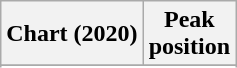<table class="wikitable sortable plainrowheaders" style="text-align:center">
<tr>
<th scope="col">Chart (2020)</th>
<th scope="col">Peak<br>position</th>
</tr>
<tr>
</tr>
<tr>
</tr>
<tr>
</tr>
<tr>
</tr>
<tr>
</tr>
</table>
